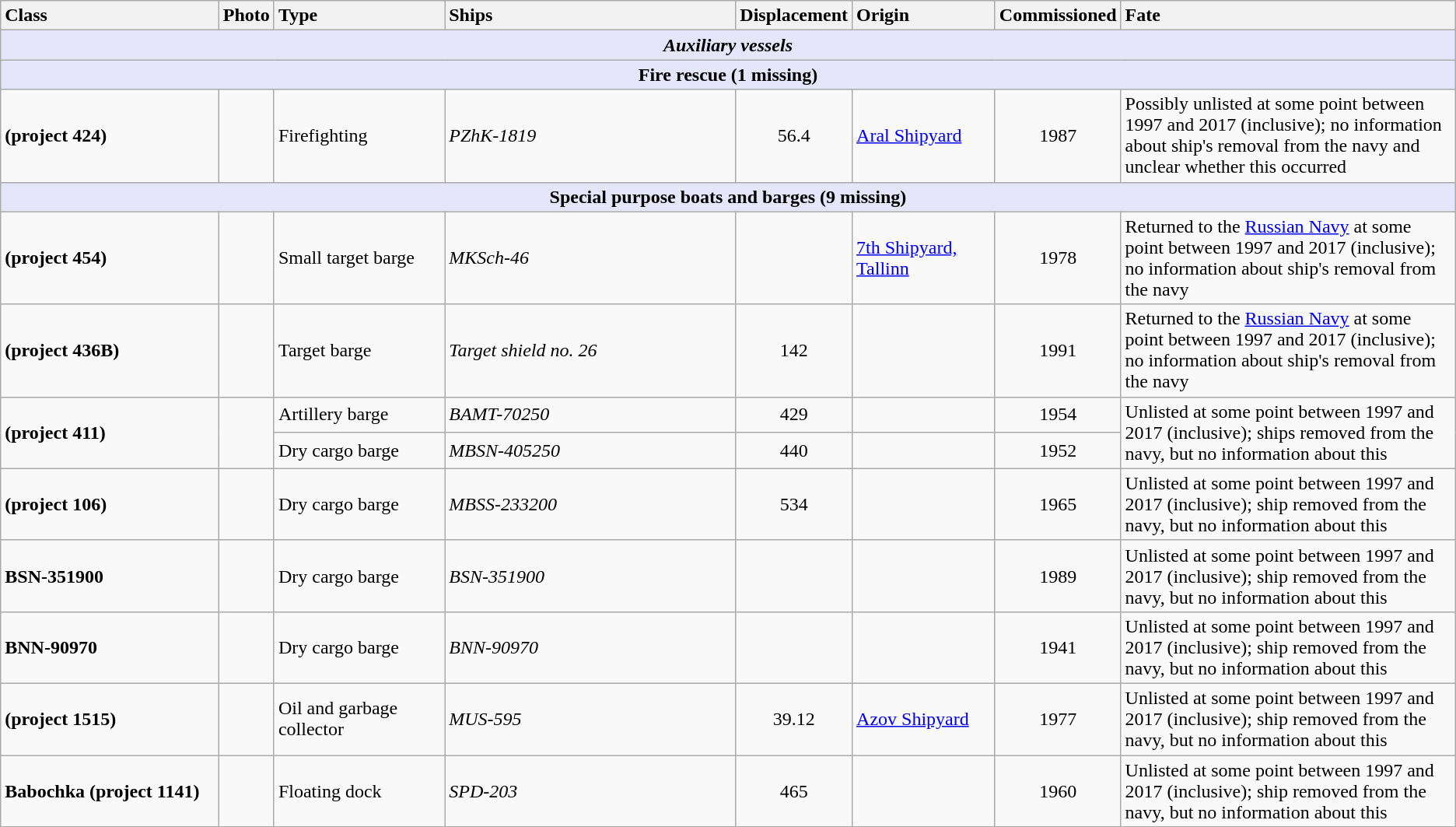<table class="wikitable">
<tr>
<th style="text-align:left; width:15%;">Class</th>
<th style="text-align:left;">Photo</th>
<th style="text-align:left;">Type</th>
<th style="text-align:left; width:20%;">Ships</th>
<th style="text-align:left;">Displacement</th>
<th style="text-align:left;">Origin</th>
<th style="text-align:left;">Commissioned</th>
<th style="text-align:left; width:23%;">Fate</th>
</tr>
<tr>
<th colspan="8" style="background: lavender;"><em>Auxiliary vessels</em></th>
</tr>
<tr>
<th colspan="8" style="background: lavender;">Fire rescue (1 missing)</th>
</tr>
<tr>
<td><strong>(project 424)</strong></td>
<td></td>
<td>Firefighting</td>
<td><em>PZhK-1819</em></td>
<td style="text-align:center;">56.4</td>
<td> <a href='#'>Aral Shipyard</a></td>
<td style="text-align:center;">1987</td>
<td>Possibly unlisted at some point between 1997 and 2017 (inclusive); no information about ship's removal from the navy and unclear whether this occurred</td>
</tr>
<tr>
<th colspan="8" style="background: lavender;">Special purpose boats and barges (9 missing)</th>
</tr>
<tr>
<td><strong>(project 454)</strong></td>
<td></td>
<td>Small target barge</td>
<td><em>MKSch-46</em></td>
<td></td>
<td> <a href='#'>7th Shipyard, Tallinn</a></td>
<td style="text-align:center;">1978</td>
<td>Returned to the <a href='#'>Russian Navy</a> at some point between 1997 and 2017 (inclusive); no information about ship's removal from the navy</td>
</tr>
<tr>
<td><strong>(project 436B)</strong></td>
<td></td>
<td>Target barge</td>
<td><em>Target shield no. 26</em></td>
<td style="text-align:center;">142</td>
<td></td>
<td style="text-align:center;">1991</td>
<td>Returned to the <a href='#'>Russian Navy</a> at some point between 1997 and 2017 (inclusive); no information about ship's removal from the navy</td>
</tr>
<tr>
<td rowspan="2"><strong>(project 411)</strong></td>
<td rowspan="2"></td>
<td>Artillery barge</td>
<td><em>BAMT-70250</em></td>
<td style="text-align:center;">429</td>
<td></td>
<td style="text-align:center;">1954</td>
<td rowspan="2">Unlisted at some point between 1997 and 2017 (inclusive); ships removed from the navy, but no information about this</td>
</tr>
<tr>
<td>Dry cargo barge</td>
<td><em>MBSN-405250</em></td>
<td style="text-align:center;">440</td>
<td></td>
<td style="text-align:center;">1952</td>
</tr>
<tr>
<td><strong>(project 106)</strong></td>
<td></td>
<td>Dry cargo barge</td>
<td><em>MBSS-233200</em></td>
<td style="text-align:center;">534</td>
<td></td>
<td style="text-align:center;">1965</td>
<td>Unlisted at some point between 1997 and 2017 (inclusive); ship removed from the navy, but no information about this</td>
</tr>
<tr>
<td><strong>BSN-351900</strong></td>
<td></td>
<td>Dry cargo barge</td>
<td><em>BSN-351900</em></td>
<td></td>
<td></td>
<td style="text-align:center;">1989</td>
<td>Unlisted at some point between 1997 and 2017 (inclusive); ship removed from the navy, but no information about this</td>
</tr>
<tr>
<td><strong>BNN-90970</strong></td>
<td></td>
<td>Dry cargo barge</td>
<td><em>BNN-90970</em></td>
<td></td>
<td></td>
<td style="text-align:center;">1941</td>
<td>Unlisted at some point between 1997 and 2017 (inclusive); ship removed from the navy, but no information about this</td>
</tr>
<tr>
<td><strong>(project 1515)</strong></td>
<td></td>
<td>Oil and garbage collector</td>
<td><em>MUS-595</em></td>
<td style="text-align:center;">39.12</td>
<td> <a href='#'>Azov Shipyard</a></td>
<td style="text-align:center;">1977</td>
<td>Unlisted at some point between 1997 and 2017 (inclusive); ship removed from the navy, but no information about this</td>
</tr>
<tr>
<td><strong>Babochka (project 1141)</strong></td>
<td></td>
<td>Floating dock</td>
<td><em>SPD-203</em></td>
<td style="text-align:center;">465</td>
<td></td>
<td style="text-align:center;">1960</td>
<td>Unlisted at some point between 1997 and 2017 (inclusive); ship removed from the navy, but no information about this</td>
</tr>
</table>
